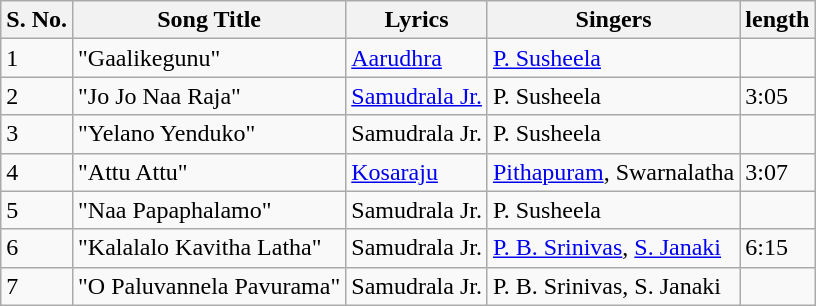<table class="wikitable">
<tr>
<th>S. No.</th>
<th>Song Title</th>
<th>Lyrics</th>
<th>Singers</th>
<th>length</th>
</tr>
<tr>
<td>1</td>
<td>"Gaalikegunu"</td>
<td><a href='#'>Aarudhra</a></td>
<td><a href='#'>P. Susheela</a></td>
<td></td>
</tr>
<tr>
<td>2</td>
<td>"Jo Jo Naa Raja"</td>
<td><a href='#'>Samudrala Jr.</a></td>
<td>P. Susheela</td>
<td>3:05</td>
</tr>
<tr>
<td>3</td>
<td>"Yelano Yenduko"</td>
<td>Samudrala Jr.</td>
<td>P. Susheela</td>
<td></td>
</tr>
<tr>
<td>4</td>
<td>"Attu Attu"</td>
<td><a href='#'>Kosaraju</a></td>
<td><a href='#'>Pithapuram</a>, Swarnalatha</td>
<td>3:07</td>
</tr>
<tr>
<td>5</td>
<td>"Naa Papaphalamo"</td>
<td>Samudrala Jr.</td>
<td>P. Susheela</td>
<td></td>
</tr>
<tr>
<td>6</td>
<td>"Kalalalo Kavitha Latha"</td>
<td>Samudrala Jr.</td>
<td><a href='#'>P. B. Srinivas</a>, <a href='#'>S. Janaki</a></td>
<td>6:15</td>
</tr>
<tr>
<td>7</td>
<td>"O Paluvannela Pavurama"</td>
<td>Samudrala Jr.</td>
<td>P. B. Srinivas, S. Janaki</td>
<td></td>
</tr>
</table>
